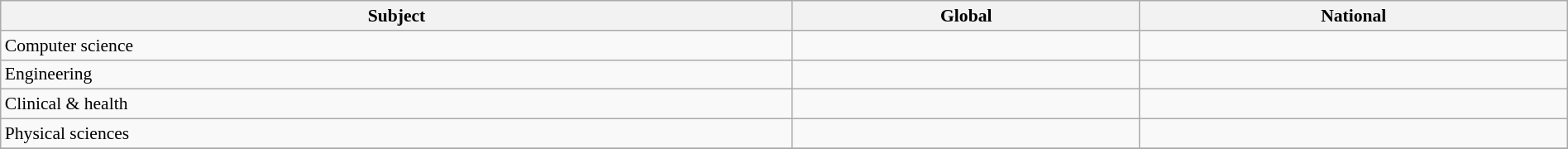<table class="wikitable sortable" style="width: 100%; font-size: 90%">
<tr>
<th>Subject</th>
<th>Global</th>
<th>National</th>
</tr>
<tr>
<td>Computer science</td>
<td data-sort-value="50"></td>
<td data-sort-value="2"></td>
</tr>
<tr>
<td>Engineering</td>
<td data-sort-value="32"></td>
<td data-sort-value="2"></td>
</tr>
<tr>
<td>Clinical & health</td>
<td data-sort-value="201–250"></td>
<td data-sort-value="12–16"></td>
</tr>
<tr>
<td>Physical sciences</td>
<td data-sort-value="91"></td>
<td data-sort-value="8"></td>
</tr>
<tr>
</tr>
</table>
